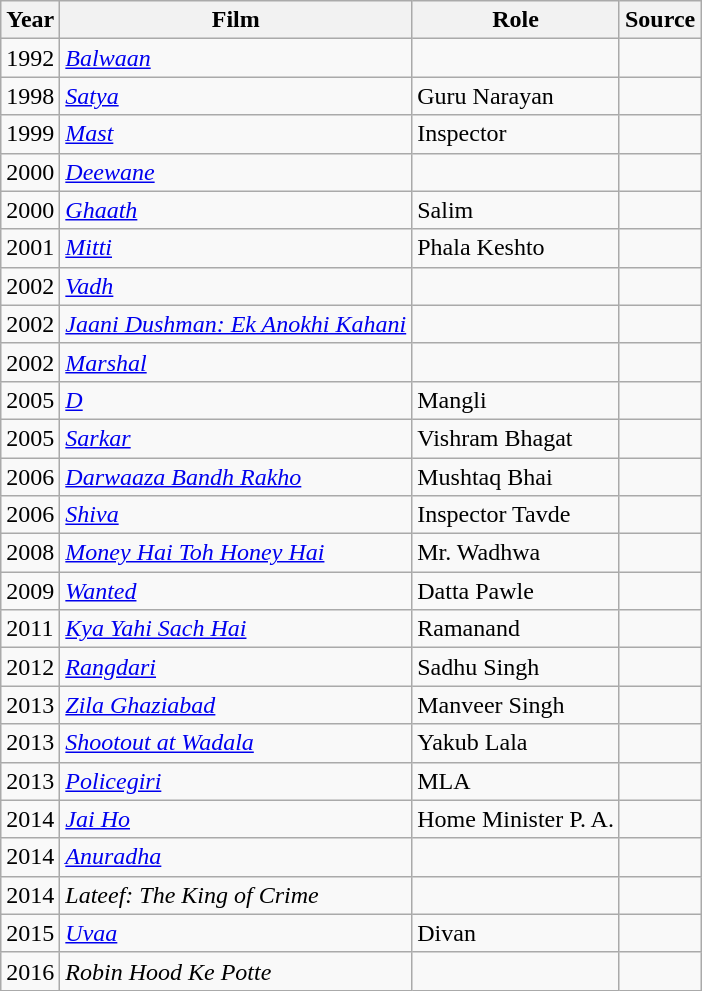<table class="wikitable sortable">
<tr>
<th>Year</th>
<th>Film</th>
<th>Role</th>
<th>Source</th>
</tr>
<tr>
<td>1992</td>
<td><em><a href='#'>Balwaan</a></em></td>
<td></td>
<td></td>
</tr>
<tr>
<td>1998</td>
<td><em><a href='#'>Satya</a></em></td>
<td>Guru Narayan</td>
<td></td>
</tr>
<tr>
<td>1999</td>
<td><em><a href='#'>Mast</a></em></td>
<td>Inspector</td>
<td></td>
</tr>
<tr>
<td>2000</td>
<td><em><a href='#'>Deewane</a></em></td>
<td></td>
<td></td>
</tr>
<tr>
<td>2000</td>
<td><em><a href='#'>Ghaath</a></em></td>
<td>Salim</td>
<td></td>
</tr>
<tr>
<td>2001</td>
<td><em><a href='#'>Mitti</a></em></td>
<td>Phala Keshto</td>
<td></td>
</tr>
<tr>
<td>2002</td>
<td><em><a href='#'>Vadh</a></em></td>
<td></td>
<td></td>
</tr>
<tr>
<td>2002</td>
<td><em><a href='#'>Jaani Dushman: Ek Anokhi Kahani</a></em></td>
<td></td>
<td></td>
</tr>
<tr>
<td>2002</td>
<td><em><a href='#'>Marshal</a></em></td>
<td></td>
<td></td>
</tr>
<tr>
<td>2005</td>
<td><em><a href='#'>D</a></em></td>
<td>Mangli</td>
<td></td>
</tr>
<tr>
<td>2005</td>
<td><em><a href='#'>Sarkar</a></em></td>
<td>Vishram Bhagat</td>
<td></td>
</tr>
<tr>
<td>2006</td>
<td><em><a href='#'>Darwaaza Bandh Rakho</a></em></td>
<td>Mushtaq Bhai</td>
<td></td>
</tr>
<tr>
<td>2006</td>
<td><em><a href='#'>Shiva</a></em></td>
<td>Inspector Tavde</td>
<td></td>
</tr>
<tr>
<td>2008</td>
<td><em><a href='#'>Money Hai Toh Honey Hai</a></em></td>
<td>Mr. Wadhwa</td>
<td></td>
</tr>
<tr>
<td>2009</td>
<td><em><a href='#'>Wanted</a></em></td>
<td>Datta Pawle</td>
<td></td>
</tr>
<tr>
<td>2011</td>
<td><em><a href='#'>Kya Yahi Sach Hai</a></em></td>
<td>Ramanand</td>
<td></td>
</tr>
<tr>
<td>2012</td>
<td><em><a href='#'>Rangdari</a></em></td>
<td>Sadhu Singh</td>
<td></td>
</tr>
<tr>
<td>2013</td>
<td><em><a href='#'>Zila Ghaziabad</a></em></td>
<td>Manveer Singh</td>
<td></td>
</tr>
<tr>
<td>2013</td>
<td><em><a href='#'>Shootout at Wadala</a></em></td>
<td>Yakub Lala</td>
<td></td>
</tr>
<tr>
<td>2013</td>
<td><em><a href='#'>Policegiri</a></em></td>
<td>MLA</td>
<td></td>
</tr>
<tr>
<td>2014</td>
<td><em><a href='#'>Jai Ho</a></em></td>
<td>Home Minister P. A.</td>
<td></td>
</tr>
<tr>
<td>2014</td>
<td><em><a href='#'>Anuradha</a></em></td>
<td></td>
<td></td>
</tr>
<tr>
<td>2014</td>
<td><em>Lateef: The King of Crime</em></td>
<td></td>
<td></td>
</tr>
<tr>
<td>2015</td>
<td><em><a href='#'>Uvaa</a></em></td>
<td>Divan</td>
<td></td>
</tr>
<tr>
<td>2016</td>
<td><em>Robin Hood Ke Potte</em></td>
<td></td>
<td></td>
</tr>
</table>
